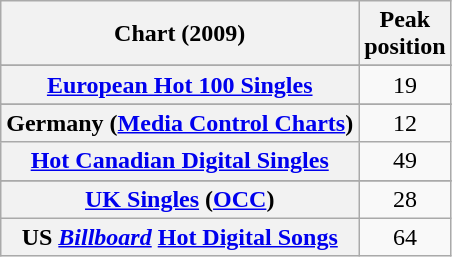<table class="wikitable sortable plainrowheaders" style="text-align:center">
<tr>
<th scope="col">Chart (2009)</th>
<th scope="col">Peak<br>position</th>
</tr>
<tr>
</tr>
<tr>
</tr>
<tr>
</tr>
<tr>
<th scope="row"><a href='#'>European Hot 100 Singles</a></th>
<td>19</td>
</tr>
<tr>
</tr>
<tr>
<th scope="row">Germany (<a href='#'>Media Control Charts</a>)</th>
<td>12</td>
</tr>
<tr>
<th scope="row"><a href='#'>Hot Canadian Digital Singles</a></th>
<td>49</td>
</tr>
<tr>
</tr>
<tr>
</tr>
<tr>
</tr>
<tr>
</tr>
<tr>
</tr>
<tr>
<th scope="row"><a href='#'>UK Singles</a> (<a href='#'>OCC</a>)</th>
<td>28</td>
</tr>
<tr>
<th scope="row">US <em><a href='#'>Billboard</a></em> <a href='#'>Hot Digital Songs</a></th>
<td>64</td>
</tr>
</table>
